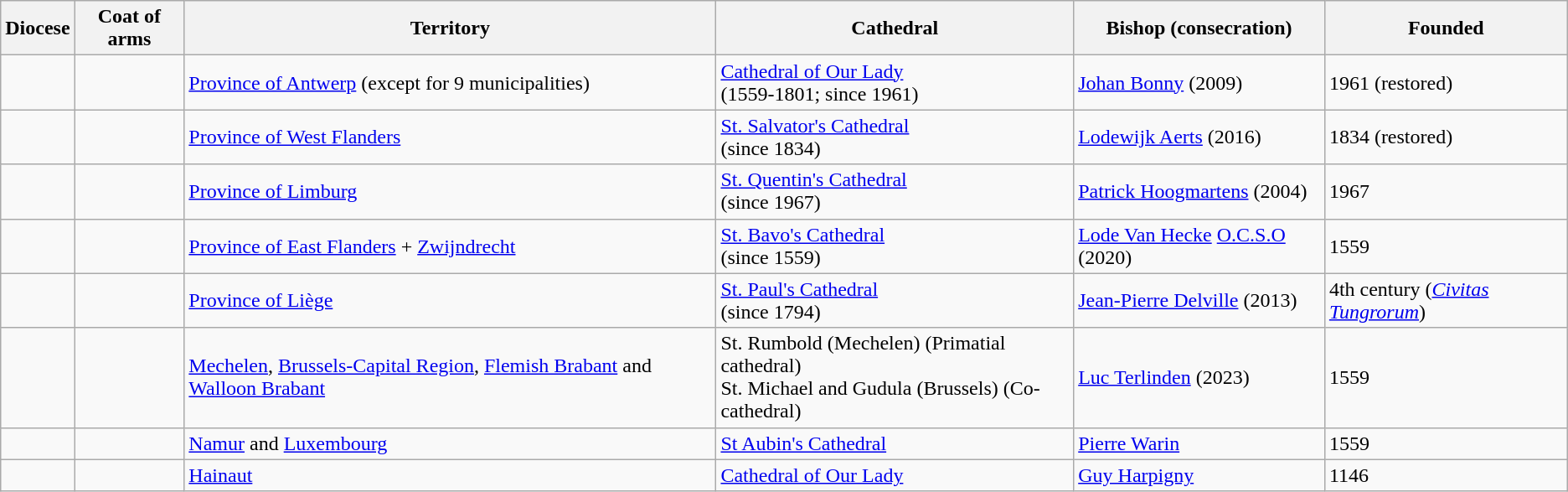<table class="wikitable sortable">
<tr>
<th>Diocese</th>
<th class="unsortable">Coat of arms</th>
<th class="unsortable">Territory</th>
<th>Cathedral</th>
<th>Bishop (consecration)</th>
<th>Founded</th>
</tr>
<tr>
<td></td>
<td></td>
<td><a href='#'>Province of Antwerp</a> (except for 9 municipalities)</td>
<td><a href='#'>Cathedral of Our Lady</a><br>(1559-1801; since 1961)</td>
<td><a href='#'>Johan Bonny</a> (2009)</td>
<td>1961 (restored)</td>
</tr>
<tr>
<td></td>
<td></td>
<td><a href='#'>Province of West Flanders</a></td>
<td><a href='#'>St. Salvator's Cathedral</a><br>(since 1834)</td>
<td><a href='#'>Lodewijk Aerts</a> (2016)</td>
<td>1834 (restored)</td>
</tr>
<tr>
<td></td>
<td></td>
<td><a href='#'>Province of Limburg</a></td>
<td><a href='#'>St. Quentin's Cathedral</a><br>(since 1967)</td>
<td><a href='#'>Patrick Hoogmartens</a> (2004)</td>
<td>1967</td>
</tr>
<tr>
<td></td>
<td></td>
<td><a href='#'>Province of East Flanders</a> + <a href='#'>Zwijndrecht</a></td>
<td><a href='#'>St. Bavo's Cathedral</a><br>(since 1559)</td>
<td><a href='#'>Lode Van Hecke</a> <a href='#'>O.C.S.O</a> (2020)</td>
<td>1559</td>
</tr>
<tr>
<td></td>
<td></td>
<td><a href='#'>Province of Liège</a></td>
<td><a href='#'>St. Paul's Cathedral</a><br>(since 1794)</td>
<td><a href='#'>Jean-Pierre Delville</a> (2013)</td>
<td>4th century (<em><a href='#'>Civitas</a> <a href='#'>Tungrorum</a></em>)</td>
</tr>
<tr>
<td></td>
<td></td>
<td><a href='#'>Mechelen</a>, <a href='#'>Brussels-Capital Region</a>, <a href='#'>Flemish Brabant</a> and <a href='#'>Walloon Brabant</a></td>
<td>St. Rumbold (Mechelen) (Primatial cathedral)<br>St. Michael and Gudula (Brussels) (Co-cathedral)</td>
<td><a href='#'>Luc Terlinden</a> (2023)</td>
<td>1559</td>
</tr>
<tr>
<td></td>
<td></td>
<td><a href='#'>Namur</a> and <a href='#'>Luxembourg</a></td>
<td><a href='#'>St Aubin's Cathedral</a></td>
<td><a href='#'>Pierre Warin</a></td>
<td>1559</td>
</tr>
<tr>
<td></td>
<td></td>
<td><a href='#'>Hainaut</a></td>
<td><a href='#'>Cathedral of Our Lady</a></td>
<td><a href='#'>Guy Harpigny</a></td>
<td>1146</td>
</tr>
</table>
